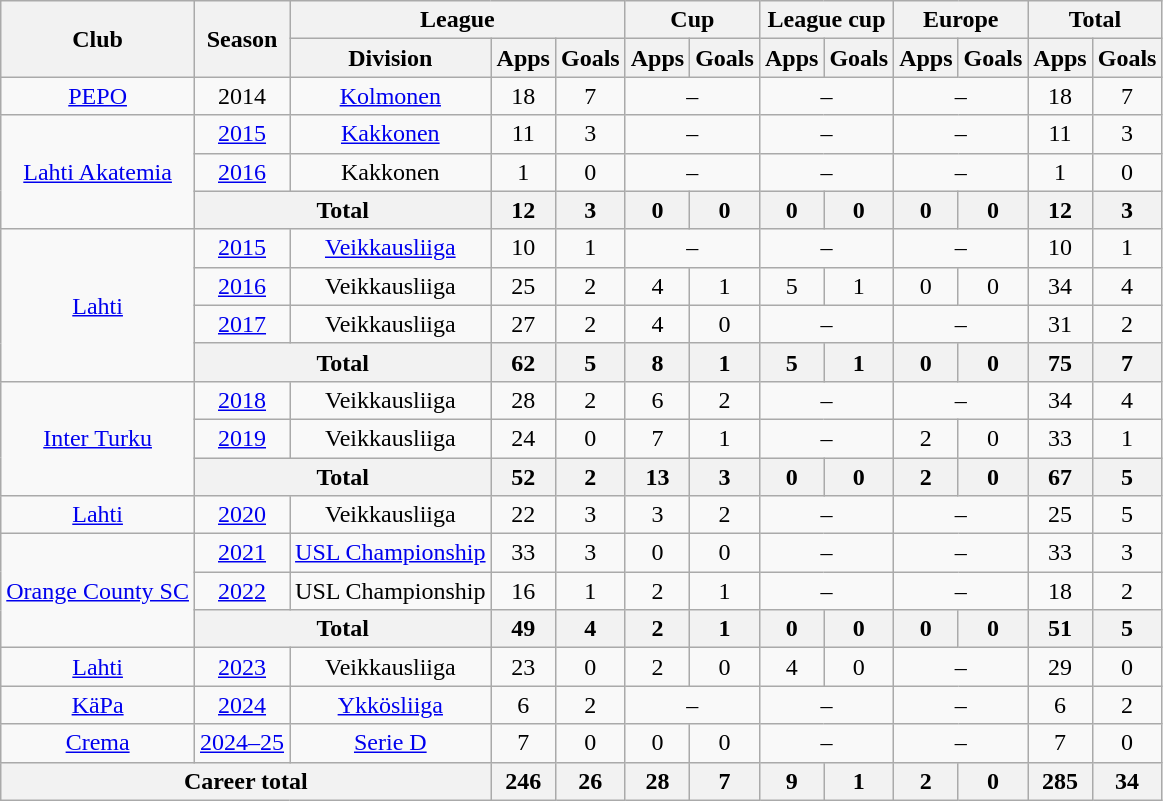<table class="wikitable" style="text-align:center">
<tr>
<th rowspan="2">Club</th>
<th rowspan="2">Season</th>
<th colspan="3">League</th>
<th colspan="2">Cup</th>
<th colspan="2">League cup</th>
<th colspan="2">Europe</th>
<th colspan="2">Total</th>
</tr>
<tr>
<th>Division</th>
<th>Apps</th>
<th>Goals</th>
<th>Apps</th>
<th>Goals</th>
<th>Apps</th>
<th>Goals</th>
<th>Apps</th>
<th>Goals</th>
<th>Apps</th>
<th>Goals</th>
</tr>
<tr>
<td><a href='#'>PEPO</a></td>
<td>2014</td>
<td><a href='#'>Kolmonen</a></td>
<td>18</td>
<td>7</td>
<td colspan=2>–</td>
<td colspan=2>–</td>
<td colspan=2>–</td>
<td>18</td>
<td>7</td>
</tr>
<tr>
<td rowspan=3><a href='#'>Lahti Akatemia</a></td>
<td><a href='#'>2015</a></td>
<td><a href='#'>Kakkonen</a></td>
<td>11</td>
<td>3</td>
<td colspan=2>–</td>
<td colspan=2>–</td>
<td colspan=2>–</td>
<td>11</td>
<td>3</td>
</tr>
<tr>
<td><a href='#'>2016</a></td>
<td>Kakkonen</td>
<td>1</td>
<td>0</td>
<td colspan=2>–</td>
<td colspan=2>–</td>
<td colspan=2>–</td>
<td>1</td>
<td>0</td>
</tr>
<tr>
<th colspan=2>Total</th>
<th>12</th>
<th>3</th>
<th>0</th>
<th>0</th>
<th>0</th>
<th>0</th>
<th>0</th>
<th>0</th>
<th>12</th>
<th>3</th>
</tr>
<tr>
<td rowspan=4><a href='#'>Lahti</a></td>
<td><a href='#'>2015</a></td>
<td><a href='#'>Veikkausliiga</a></td>
<td>10</td>
<td>1</td>
<td colspan=2>–</td>
<td colspan=2>–</td>
<td colspan=2>–</td>
<td>10</td>
<td>1</td>
</tr>
<tr>
<td><a href='#'>2016</a></td>
<td>Veikkausliiga</td>
<td>25</td>
<td>2</td>
<td>4</td>
<td>1</td>
<td>5</td>
<td>1</td>
<td>0</td>
<td>0</td>
<td>34</td>
<td>4</td>
</tr>
<tr>
<td><a href='#'>2017</a></td>
<td>Veikkausliiga</td>
<td>27</td>
<td>2</td>
<td>4</td>
<td>0</td>
<td colspan=2>–</td>
<td colspan=2>–</td>
<td>31</td>
<td>2</td>
</tr>
<tr>
<th colspan=2>Total</th>
<th>62</th>
<th>5</th>
<th>8</th>
<th>1</th>
<th>5</th>
<th>1</th>
<th>0</th>
<th>0</th>
<th>75</th>
<th>7</th>
</tr>
<tr>
<td rowspan=3><a href='#'>Inter Turku</a></td>
<td><a href='#'>2018</a></td>
<td>Veikkausliiga</td>
<td>28</td>
<td>2</td>
<td>6</td>
<td>2</td>
<td colspan=2>–</td>
<td colspan=2>–</td>
<td>34</td>
<td>4</td>
</tr>
<tr>
<td><a href='#'>2019</a></td>
<td>Veikkausliiga</td>
<td>24</td>
<td>0</td>
<td>7</td>
<td>1</td>
<td colspan=2>–</td>
<td>2</td>
<td>0</td>
<td>33</td>
<td>1</td>
</tr>
<tr>
<th colspan=2>Total</th>
<th>52</th>
<th>2</th>
<th>13</th>
<th>3</th>
<th>0</th>
<th>0</th>
<th>2</th>
<th>0</th>
<th>67</th>
<th>5</th>
</tr>
<tr>
<td><a href='#'>Lahti</a></td>
<td><a href='#'>2020</a></td>
<td>Veikkausliiga</td>
<td>22</td>
<td>3</td>
<td>3</td>
<td>2</td>
<td colspan=2>–</td>
<td colspan=2>–</td>
<td>25</td>
<td>5</td>
</tr>
<tr>
<td rowspan=3><a href='#'>Orange County SC</a></td>
<td><a href='#'>2021</a></td>
<td><a href='#'>USL Championship</a></td>
<td>33</td>
<td>3</td>
<td>0</td>
<td>0</td>
<td colspan=2>–</td>
<td colspan=2>–</td>
<td>33</td>
<td>3</td>
</tr>
<tr>
<td><a href='#'>2022</a></td>
<td>USL Championship</td>
<td>16</td>
<td>1</td>
<td>2</td>
<td>1</td>
<td colspan=2>–</td>
<td colspan=2>–</td>
<td>18</td>
<td>2</td>
</tr>
<tr>
<th colspan=2>Total</th>
<th>49</th>
<th>4</th>
<th>2</th>
<th>1</th>
<th>0</th>
<th>0</th>
<th>0</th>
<th>0</th>
<th>51</th>
<th>5</th>
</tr>
<tr>
<td><a href='#'>Lahti</a></td>
<td><a href='#'>2023</a></td>
<td>Veikkausliiga</td>
<td>23</td>
<td>0</td>
<td>2</td>
<td>0</td>
<td>4</td>
<td>0</td>
<td colspan=2>–</td>
<td>29</td>
<td>0</td>
</tr>
<tr>
<td><a href='#'>KäPa</a></td>
<td><a href='#'>2024</a></td>
<td><a href='#'>Ykkösliiga</a></td>
<td>6</td>
<td>2</td>
<td colspan=2>–</td>
<td colspan=2>–</td>
<td colspan=2>–</td>
<td>6</td>
<td>2</td>
</tr>
<tr>
<td><a href='#'>Crema</a></td>
<td><a href='#'>2024–25</a></td>
<td><a href='#'>Serie D</a></td>
<td>7</td>
<td>0</td>
<td>0</td>
<td>0</td>
<td colspan=2>–</td>
<td colspan=2>–</td>
<td>7</td>
<td>0</td>
</tr>
<tr>
<th colspan="3">Career total</th>
<th>246</th>
<th>26</th>
<th>28</th>
<th>7</th>
<th>9</th>
<th>1</th>
<th>2</th>
<th>0</th>
<th>285</th>
<th>34</th>
</tr>
</table>
